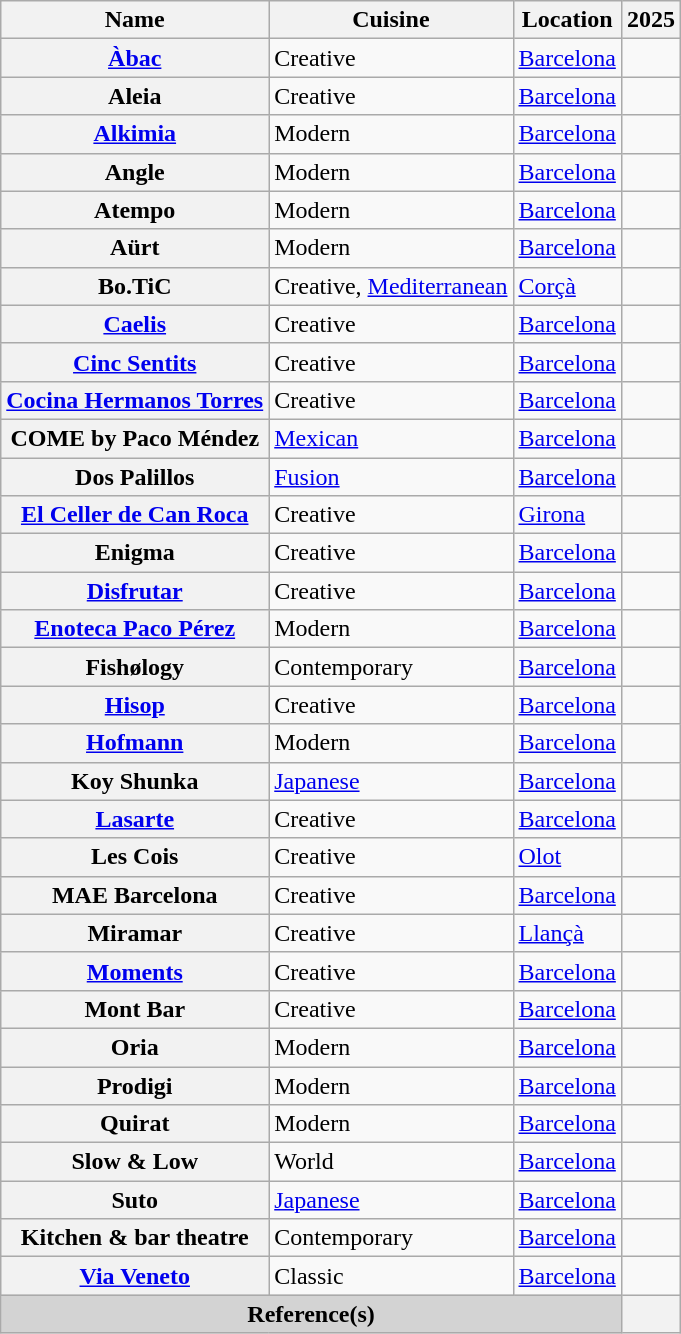<table class="wikitable sortable plainrowheaders" style="text-align:left;">
<tr>
<th scope="col">Name</th>
<th scope="col">Cuisine</th>
<th scope="col">Location</th>
<th scope="col">2025</th>
</tr>
<tr>
<th scope="row"><a href='#'>Àbac</a></th>
<td>Creative</td>
<td><a href='#'>Barcelona</a></td>
<td></td>
</tr>
<tr>
<th scope="row">Aleia</th>
<td>Creative</td>
<td><a href='#'>Barcelona</a></td>
<td></td>
</tr>
<tr>
<th scope="row"><a href='#'>Alkimia</a></th>
<td>Modern</td>
<td><a href='#'>Barcelona</a></td>
<td></td>
</tr>
<tr>
<th scope="row">Angle</th>
<td>Modern</td>
<td><a href='#'>Barcelona</a></td>
<td></td>
</tr>
<tr>
<th scope="row">Atempo</th>
<td>Modern</td>
<td><a href='#'>Barcelona</a></td>
<td></td>
</tr>
<tr>
<th scope="row">Aürt</th>
<td>Modern</td>
<td><a href='#'>Barcelona</a></td>
<td></td>
</tr>
<tr>
<th scope="row">Bo.TiC</th>
<td>Creative, <a href='#'>Mediterranean</a></td>
<td><a href='#'>Corçà</a></td>
<td></td>
</tr>
<tr>
<th scope="row"><a href='#'>Caelis</a></th>
<td>Creative</td>
<td><a href='#'>Barcelona</a></td>
<td></td>
</tr>
<tr>
<th scope="row"><a href='#'>Cinc Sentits</a></th>
<td>Creative</td>
<td><a href='#'>Barcelona</a></td>
<td></td>
</tr>
<tr>
<th scope="row"><a href='#'>Cocina Hermanos Torres</a></th>
<td>Creative</td>
<td><a href='#'>Barcelona</a></td>
<td></td>
</tr>
<tr>
<th scope="row">COME by Paco Méndez</th>
<td><a href='#'>Mexican</a></td>
<td><a href='#'>Barcelona</a></td>
<td></td>
</tr>
<tr>
<th scope="row">Dos Palillos</th>
<td><a href='#'>Fusion</a></td>
<td><a href='#'>Barcelona</a></td>
<td></td>
</tr>
<tr>
<th scope="row"><a href='#'>El Celler de Can Roca</a></th>
<td>Creative</td>
<td><a href='#'>Girona</a></td>
<td></td>
</tr>
<tr>
<th scope="row">Enigma</th>
<td>Creative</td>
<td><a href='#'>Barcelona</a></td>
<td></td>
</tr>
<tr>
<th scope="row"><a href='#'>Disfrutar</a></th>
<td>Creative</td>
<td><a href='#'>Barcelona</a></td>
<td></td>
</tr>
<tr>
<th scope="row"><a href='#'>Enoteca Paco Pérez</a></th>
<td>Modern</td>
<td><a href='#'>Barcelona</a></td>
<td></td>
</tr>
<tr>
<th scope="row">Fishølogy</th>
<td>Contemporary</td>
<td><a href='#'>Barcelona</a></td>
<td></td>
</tr>
<tr>
<th scope="row"><a href='#'>Hisop</a></th>
<td>Creative</td>
<td><a href='#'>Barcelona</a></td>
<td></td>
</tr>
<tr>
<th scope="row"><a href='#'>Hofmann</a></th>
<td>Modern</td>
<td><a href='#'>Barcelona</a></td>
<td></td>
</tr>
<tr>
<th scope="row">Koy Shunka</th>
<td><a href='#'>Japanese</a></td>
<td><a href='#'>Barcelona</a></td>
<td></td>
</tr>
<tr>
<th scope="row"><a href='#'>Lasarte</a></th>
<td>Creative</td>
<td><a href='#'>Barcelona</a></td>
<td></td>
</tr>
<tr>
<th scope="row">Les Cois</th>
<td>Creative</td>
<td><a href='#'>Olot</a></td>
<td></td>
</tr>
<tr>
<th scope="row">MAE Barcelona</th>
<td>Creative</td>
<td><a href='#'>Barcelona</a></td>
<td></td>
</tr>
<tr>
<th scope="row">Miramar</th>
<td>Creative</td>
<td><a href='#'>Llançà</a></td>
<td></td>
</tr>
<tr>
<th scope="row"><a href='#'>Moments</a></th>
<td>Creative</td>
<td><a href='#'>Barcelona</a></td>
<td></td>
</tr>
<tr>
<th scope="row">Mont Bar</th>
<td>Creative</td>
<td><a href='#'>Barcelona</a></td>
<td></td>
</tr>
<tr>
<th scope="row">Oria</th>
<td>Modern</td>
<td><a href='#'>Barcelona</a></td>
<td></td>
</tr>
<tr>
<th scope="row">Prodigi</th>
<td>Modern</td>
<td><a href='#'>Barcelona</a></td>
<td></td>
</tr>
<tr>
<th scope="row">Quirat</th>
<td>Modern</td>
<td><a href='#'>Barcelona</a></td>
<td></td>
</tr>
<tr>
<th scope="row">Slow & Low</th>
<td>World</td>
<td><a href='#'>Barcelona</a></td>
<td></td>
</tr>
<tr>
<th scope="row">Suto</th>
<td><a href='#'>Japanese</a></td>
<td><a href='#'>Barcelona</a></td>
<td></td>
</tr>
<tr>
<th scope="row">Kitchen & bar theatre</th>
<td>Contemporary</td>
<td><a href='#'>Barcelona</a></td>
<td></td>
</tr>
<tr>
<th scope="row"><a href='#'>Via Veneto</a></th>
<td>Classic</td>
<td><a href='#'>Barcelona</a></td>
<td></td>
</tr>
<tr>
<th colspan="3" style="text-align: center;background: lightgray;">Reference(s)</th>
<th></th>
</tr>
</table>
